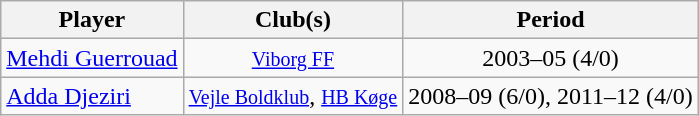<table class="wikitable collapsible collapsed" style="text-align:center">
<tr>
<th scope="col">Player</th>
<th scope="col" class="unsortable">Club(s)</th>
<th scope="col">Period</th>
</tr>
<tr>
<td align="left"><a href='#'>Mehdi Guerrouad</a></td>
<td><small><a href='#'>Viborg FF</a></small></td>
<td>2003–05 (4/0)</td>
</tr>
<tr>
<td align="left"><a href='#'>Adda Djeziri</a></td>
<td><small><a href='#'>Vejle Boldklub</a></small>, <small><a href='#'>HB Køge</a></small></td>
<td>2008–09 (6/0), 2011–12 (4/0)</td>
</tr>
</table>
